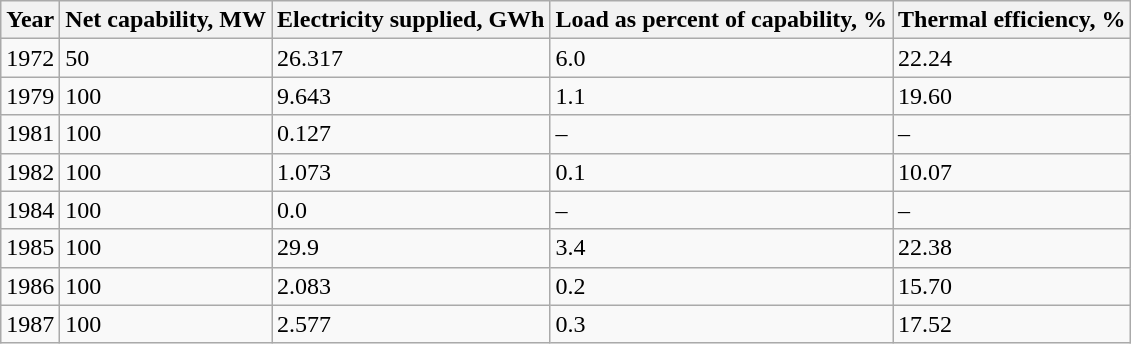<table class="wikitable">
<tr>
<th>Year</th>
<th>Net  capability, MW</th>
<th>Electricity  supplied, GWh</th>
<th>Load  as percent of capability, %</th>
<th>Thermal  efficiency, %</th>
</tr>
<tr>
<td>1972</td>
<td>50</td>
<td>26.317</td>
<td>6.0</td>
<td>22.24</td>
</tr>
<tr>
<td>1979</td>
<td>100</td>
<td>9.643</td>
<td>1.1</td>
<td>19.60</td>
</tr>
<tr>
<td>1981</td>
<td>100</td>
<td>0.127</td>
<td>–</td>
<td>–</td>
</tr>
<tr>
<td>1982</td>
<td>100</td>
<td>1.073</td>
<td>0.1</td>
<td>10.07</td>
</tr>
<tr>
<td>1984</td>
<td>100</td>
<td>0.0</td>
<td>–</td>
<td>–</td>
</tr>
<tr>
<td>1985</td>
<td>100</td>
<td>29.9</td>
<td>3.4</td>
<td>22.38</td>
</tr>
<tr>
<td>1986</td>
<td>100</td>
<td>2.083</td>
<td>0.2</td>
<td>15.70</td>
</tr>
<tr>
<td>1987</td>
<td>100</td>
<td>2.577</td>
<td>0.3</td>
<td>17.52</td>
</tr>
</table>
